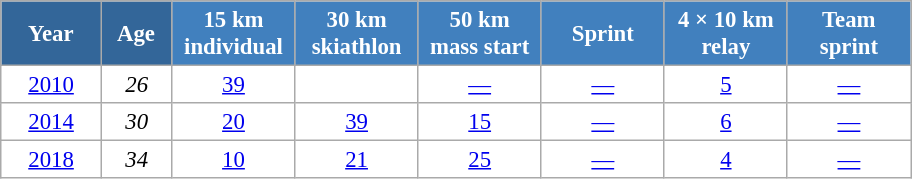<table class="wikitable" style="font-size:95%; text-align:center; border:grey solid 1px; border-collapse:collapse; background:#ffffff;">
<tr>
<th style="background-color:#369; color:white; width:60px;"> Year </th>
<th style="background-color:#369; color:white; width:40px;"> Age </th>
<th style="background-color:#4180be; color:white; width:75px;"> 15 km <br> individual </th>
<th style="background-color:#4180be; color:white; width:75px;"> 30 km <br> skiathlon </th>
<th style="background-color:#4180be; color:white; width:75px;"> 50 km <br> mass start </th>
<th style="background-color:#4180be; color:white; width:75px;"> Sprint </th>
<th style="background-color:#4180be; color:white; width:75px;"> 4 × 10 km <br> relay </th>
<th style="background-color:#4180be; color:white; width:75px;"> Team <br> sprint </th>
</tr>
<tr>
<td><a href='#'>2010</a></td>
<td><em>26</em></td>
<td><a href='#'>39</a></td>
<td><a href='#'></a></td>
<td><a href='#'>—</a></td>
<td><a href='#'>—</a></td>
<td><a href='#'>5</a></td>
<td><a href='#'>—</a></td>
</tr>
<tr>
<td><a href='#'>2014</a></td>
<td><em>30</em></td>
<td><a href='#'>20</a></td>
<td><a href='#'>39</a></td>
<td><a href='#'>15</a></td>
<td><a href='#'>—</a></td>
<td><a href='#'>6</a></td>
<td><a href='#'>—</a></td>
</tr>
<tr>
<td><a href='#'>2018</a></td>
<td><em>34</em></td>
<td><a href='#'>10</a></td>
<td><a href='#'>21</a></td>
<td><a href='#'>25</a></td>
<td><a href='#'>—</a></td>
<td><a href='#'>4</a></td>
<td><a href='#'>—</a></td>
</tr>
</table>
